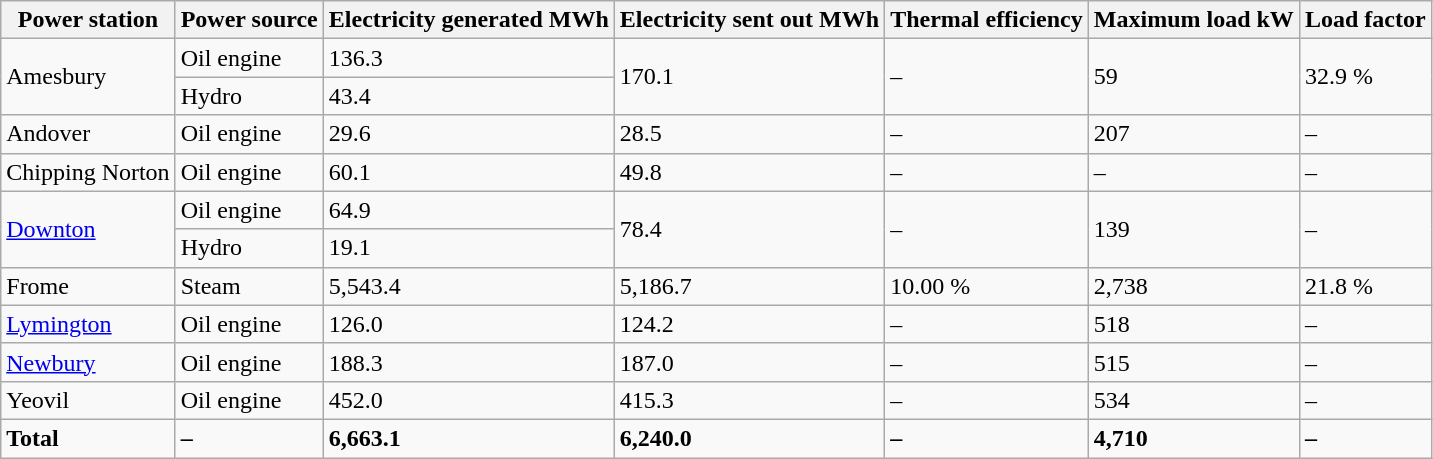<table class="wikitable">
<tr>
<th>Power station</th>
<th>Power source</th>
<th>Electricity generated MWh</th>
<th>Electricity sent out MWh</th>
<th>Thermal efficiency</th>
<th>Maximum load kW</th>
<th>Load factor</th>
</tr>
<tr>
<td rowspan="2">Amesbury</td>
<td>Oil engine</td>
<td>136.3</td>
<td rowspan="2">170.1</td>
<td rowspan="2">–</td>
<td rowspan="2">59</td>
<td rowspan="2">32.9 %</td>
</tr>
<tr>
<td>Hydro</td>
<td>43.4</td>
</tr>
<tr>
<td>Andover</td>
<td>Oil engine</td>
<td>29.6</td>
<td>28.5</td>
<td>–</td>
<td>207</td>
<td>–</td>
</tr>
<tr>
<td>Chipping Norton</td>
<td>Oil engine</td>
<td>60.1</td>
<td>49.8</td>
<td>–</td>
<td>–</td>
<td>–</td>
</tr>
<tr>
<td rowspan="2"><a href='#'>Downton</a></td>
<td>Oil engine</td>
<td>64.9</td>
<td rowspan="2">78.4</td>
<td rowspan="2">–</td>
<td rowspan="2">139</td>
<td rowspan="2">–</td>
</tr>
<tr>
<td>Hydro</td>
<td>19.1</td>
</tr>
<tr>
<td>Frome</td>
<td>Steam</td>
<td>5,543.4</td>
<td>5,186.7</td>
<td>10.00 %</td>
<td>2,738</td>
<td>21.8 %</td>
</tr>
<tr>
<td><a href='#'>Lymington</a></td>
<td>Oil engine</td>
<td>126.0</td>
<td>124.2</td>
<td>–</td>
<td>518</td>
<td>–</td>
</tr>
<tr>
<td><a href='#'>Newbury</a></td>
<td>Oil engine</td>
<td>188.3</td>
<td>187.0</td>
<td>–</td>
<td>515</td>
<td>–</td>
</tr>
<tr>
<td>Yeovil</td>
<td>Oil engine</td>
<td>452.0</td>
<td>415.3</td>
<td>–</td>
<td>534</td>
<td>–</td>
</tr>
<tr>
<td><strong>Total</strong></td>
<td><strong>–</strong></td>
<td><strong>6,663.1</strong></td>
<td><strong>6,240.0</strong></td>
<td><strong>–</strong></td>
<td><strong>4,710</strong></td>
<td><strong>–</strong></td>
</tr>
</table>
